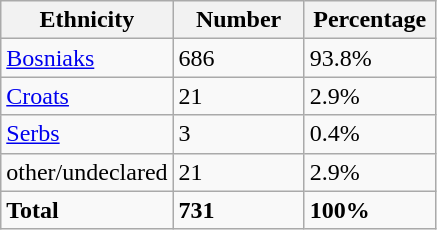<table class="wikitable">
<tr>
<th width="100px">Ethnicity</th>
<th width="80px">Number</th>
<th width="80px">Percentage</th>
</tr>
<tr>
<td><a href='#'>Bosniaks</a></td>
<td>686</td>
<td>93.8%</td>
</tr>
<tr>
<td><a href='#'>Croats</a></td>
<td>21</td>
<td>2.9%</td>
</tr>
<tr>
<td><a href='#'>Serbs</a></td>
<td>3</td>
<td>0.4%</td>
</tr>
<tr>
<td>other/undeclared</td>
<td>21</td>
<td>2.9%</td>
</tr>
<tr>
<td><strong>Total</strong></td>
<td><strong>731</strong></td>
<td><strong>100%</strong></td>
</tr>
</table>
